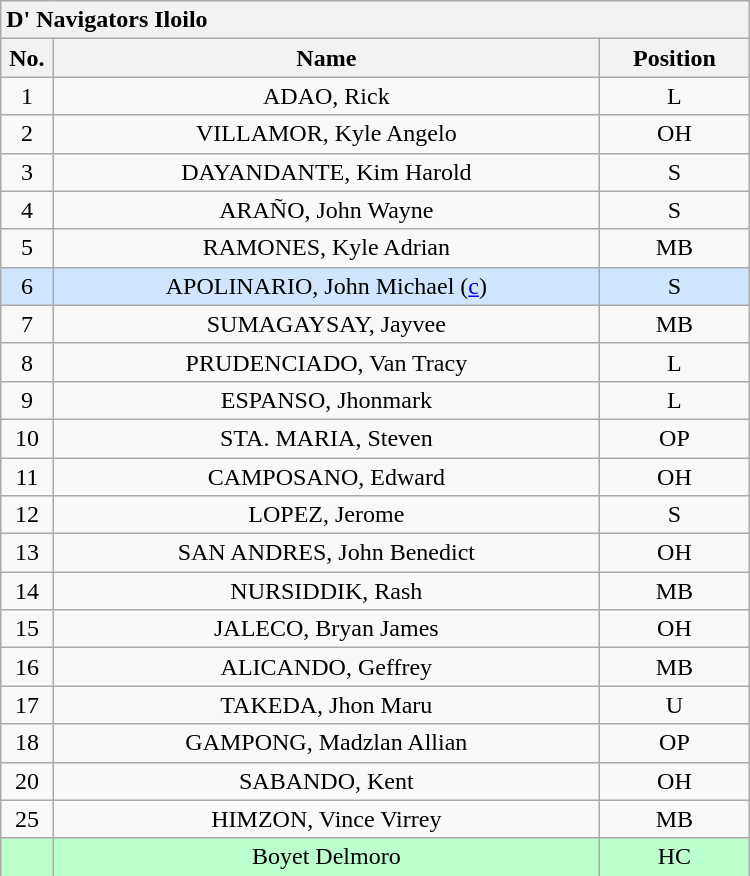<table class='wikitable mw-collapsible mw-collapsed' style='text-align: center; width: 500px; border: none;'>
<tr>
<th style='text-align: left;' colspan=3>D' Navigators Iloilo</th>
</tr>
<tr>
<th style="width:7%">No.</th>
<th>Name</th>
<th style="width:20%">Position</th>
</tr>
<tr>
<td>1</td>
<td>ADAO, Rick</td>
<td>L</td>
</tr>
<tr>
<td>2</td>
<td>VILLAMOR, Kyle Angelo</td>
<td>OH</td>
</tr>
<tr>
<td>3</td>
<td>DAYANDANTE, Kim Harold</td>
<td>S</td>
</tr>
<tr>
<td>4</td>
<td>ARAÑO, John Wayne</td>
<td>S</td>
</tr>
<tr>
<td>5</td>
<td>RAMONES, Kyle Adrian</td>
<td>MB</td>
</tr>
<tr bgcolor=#DOE6FF>
<td>6</td>
<td>APOLINARIO, John Michael (<a href='#'>c</a>)</td>
<td>S</td>
</tr>
<tr>
<td>7</td>
<td>SUMAGAYSAY, Jayvee</td>
<td>MB</td>
</tr>
<tr>
<td>8</td>
<td>PRUDENCIADO, Van Tracy</td>
<td>L</td>
</tr>
<tr>
<td>9</td>
<td>ESPANSO, Jhonmark</td>
<td>L</td>
</tr>
<tr>
<td>10</td>
<td>STA. MARIA, Steven</td>
<td>OP</td>
</tr>
<tr>
<td>11</td>
<td>CAMPOSANO, Edward</td>
<td>OH</td>
</tr>
<tr>
<td>12</td>
<td>LOPEZ, Jerome</td>
<td>S</td>
</tr>
<tr>
<td>13</td>
<td>SAN ANDRES, John Benedict</td>
<td>OH</td>
</tr>
<tr>
<td>14</td>
<td>NURSIDDIK, Rash</td>
<td>MB</td>
</tr>
<tr>
<td>15</td>
<td>JALECO, Bryan James</td>
<td>OH</td>
</tr>
<tr>
<td>16</td>
<td>ALICANDO, Geffrey</td>
<td>MB</td>
</tr>
<tr>
<td>17</td>
<td>TAKEDA, Jhon Maru</td>
<td>U</td>
</tr>
<tr>
<td>18</td>
<td>GAMPONG, Madzlan Allian</td>
<td>OP</td>
</tr>
<tr>
<td>20</td>
<td>SABANDO, Kent</td>
<td>OH</td>
</tr>
<tr>
<td>25</td>
<td>HIMZON, Vince Virrey</td>
<td>MB</td>
</tr>
<tr bgcolor=#BBFFCC>
<td></td>
<td>Boyet Delmoro</td>
<td>HC</td>
</tr>
<tr>
</tr>
</table>
